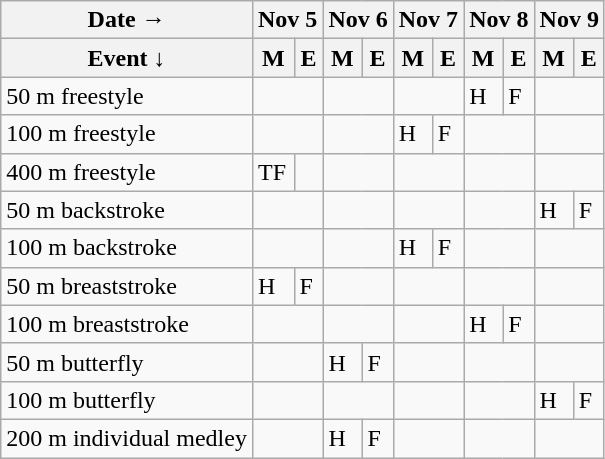<table class="wikitable swimming-schedule floatleft">
<tr>
<th>Date →</th>
<th colspan="2">Nov 5</th>
<th colspan="2">Nov 6</th>
<th colspan="2">Nov 7</th>
<th colspan="2">Nov 8</th>
<th colspan="2">Nov 9</th>
</tr>
<tr>
<th>Event   ↓</th>
<th>M</th>
<th>E</th>
<th>M</th>
<th>E</th>
<th>M</th>
<th>E</th>
<th>M</th>
<th>E</th>
<th>M</th>
<th>E</th>
</tr>
<tr>
<td class="event">50 m freestyle</td>
<td colspan=2></td>
<td colspan=2></td>
<td colspan=2></td>
<td class="heats">H</td>
<td class="final">F</td>
<td colspan=2></td>
</tr>
<tr>
<td class="event">100 m freestyle</td>
<td colspan=2></td>
<td colspan=2></td>
<td class="heats">H</td>
<td class="final">F</td>
<td colspan=2></td>
<td colspan=2></td>
</tr>
<tr>
<td class="event">400 m freestyle</td>
<td class="timed-final">TF</td>
<td></td>
<td colspan=2></td>
<td colspan=2></td>
<td colspan=2></td>
<td colspan=2></td>
</tr>
<tr>
<td class="event">50 m backstroke</td>
<td colspan=2></td>
<td colspan=2></td>
<td colspan=2></td>
<td colspan=2></td>
<td class="heats">H</td>
<td class="final">F</td>
</tr>
<tr>
<td class="event">100 m backstroke</td>
<td colspan=2></td>
<td colspan=2></td>
<td class="heats">H</td>
<td class="final">F</td>
<td colspan=2></td>
<td colspan=2></td>
</tr>
<tr>
<td class="event">50 m breaststroke</td>
<td class="heats">H</td>
<td class="final">F</td>
<td colspan=2></td>
<td colspan=2></td>
<td colspan=2></td>
<td colspan=2></td>
</tr>
<tr>
<td class="event">100 m breaststroke</td>
<td colspan=2></td>
<td colspan=2></td>
<td colspan=2></td>
<td class="heats">H</td>
<td class="final">F</td>
<td colspan=2></td>
</tr>
<tr>
<td class="event">50 m butterfly</td>
<td colspan=2></td>
<td class="heats">H</td>
<td class="final">F</td>
<td colspan=2></td>
<td colspan=2></td>
<td colspan=2></td>
</tr>
<tr>
<td class="event">100 m butterfly</td>
<td colspan=2></td>
<td colspan=2></td>
<td colspan=2></td>
<td colspan=2></td>
<td class="heats">H</td>
<td class="final">F</td>
</tr>
<tr>
<td class="event">200 m individual medley</td>
<td colspan=2></td>
<td class="heats">H</td>
<td class="final">F</td>
<td colspan=2></td>
<td colspan=2></td>
<td colspan=2></td>
</tr>
</table>
